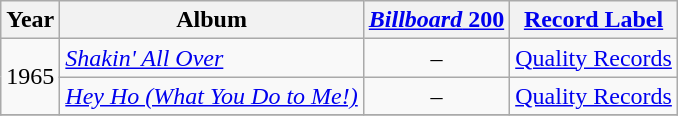<table class="wikitable" style=text-align:center;>
<tr>
<th>Year</th>
<th>Album</th>
<th><a href='#'><em>Billboard</em> 200</a></th>
<th><a href='#'>Record Label</a></th>
</tr>
<tr>
<td rowspan="2">1965</td>
<td align=left><em><a href='#'>Shakin' All Over</a></em></td>
<td>–</td>
<td rowspan="1"><a href='#'>Quality Records</a></td>
</tr>
<tr>
<td align=left><em><a href='#'>Hey Ho (What You Do to Me!)</a></em></td>
<td>–</td>
<td rowspan="1"><a href='#'>Quality Records</a></td>
</tr>
<tr>
</tr>
</table>
